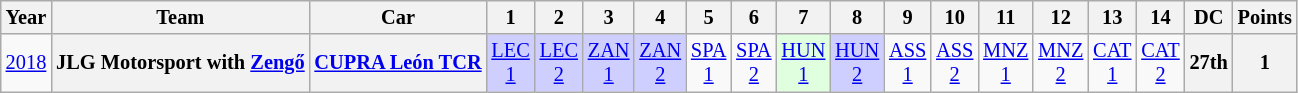<table class="wikitable" style="text-align:center; font-size:85%">
<tr>
<th>Year</th>
<th>Team</th>
<th>Car</th>
<th>1</th>
<th>2</th>
<th>3</th>
<th>4</th>
<th>5</th>
<th>6</th>
<th>7</th>
<th>8</th>
<th>9</th>
<th>10</th>
<th>11</th>
<th>12</th>
<th>13</th>
<th>14</th>
<th>DC</th>
<th>Points</th>
</tr>
<tr>
<td><a href='#'>2018</a></td>
<th>JLG Motorsport with <a href='#'>Zengő</a></th>
<th><a href='#'>CUPRA León TCR</a></th>
<td style="background:#CFCFFF;"><a href='#'>LEC<br>1</a><br></td>
<td style="background:#CFCFFF;"><a href='#'>LEC<br>2</a><br></td>
<td style="background:#CFCFFF;"><a href='#'>ZAN<br>1</a><br></td>
<td style="background:#CFCFFF;"><a href='#'>ZAN<br>2</a><br></td>
<td><a href='#'>SPA<br>1</a></td>
<td><a href='#'>SPA<br>2</a></td>
<td style="background:#DFFFDF;"><a href='#'>HUN<br>1</a><br></td>
<td style="background:#CFCFFF;"><a href='#'>HUN<br>2</a><br></td>
<td><a href='#'>ASS<br>1</a></td>
<td><a href='#'>ASS<br>2</a></td>
<td><a href='#'>MNZ<br>1</a></td>
<td><a href='#'>MNZ<br>2</a></td>
<td><a href='#'>CAT<br>1</a></td>
<td><a href='#'>CAT<br>2</a></td>
<th>27th</th>
<th>1</th>
</tr>
</table>
